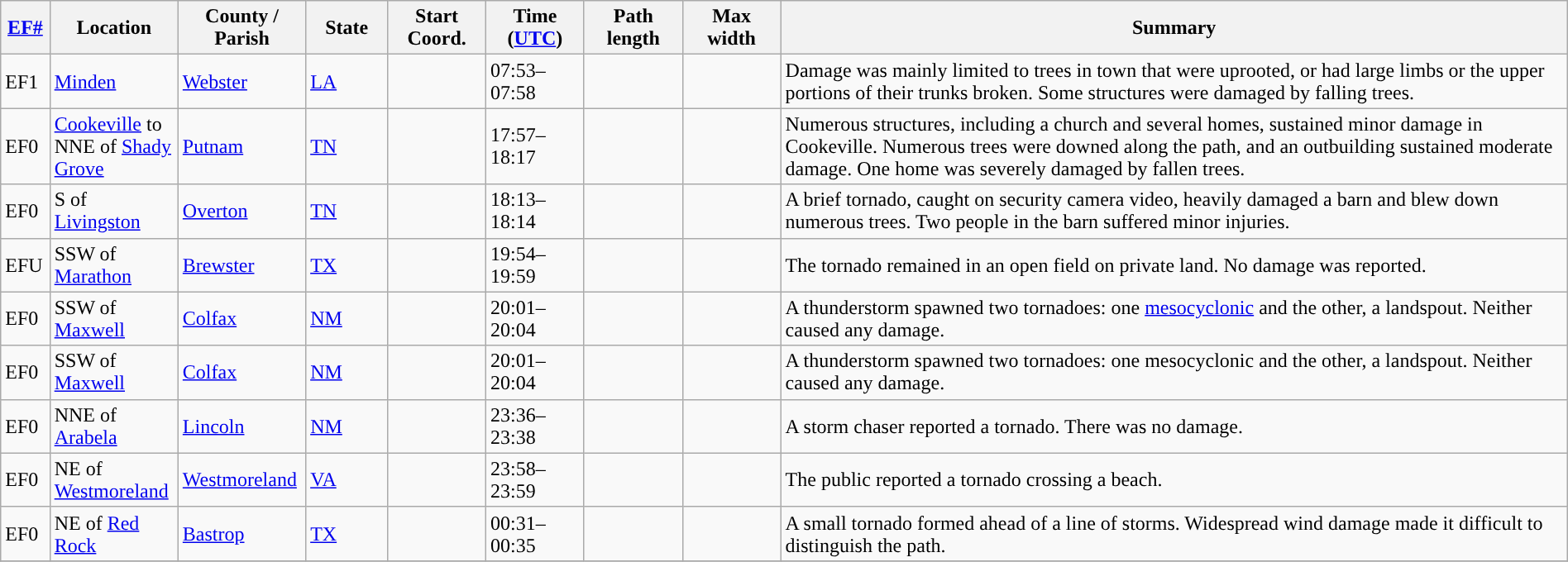<table class="wikitable sortable" style="width:100%;">
<tr>
<th scope="col"  style="width:3%; text-align:center;"><a href='#'>EF#</a></th>
<th scope="col"  style="width:7%; text-align:center;" class="unsortable">Location</th>
<th scope="col"  style="width:6%; text-align:center;" class="unsortable">County / Parish</th>
<th scope="col"  style="width:5%; text-align:center;">State</th>
<th scope="col"  style="width:6%; text-align:center;">Start Coord.</th>
<th scope="col"  style="width:6%; text-align:center;">Time (<a href='#'>UTC</a>)</th>
<th scope="col"  style="width:6%; text-align:center;">Path length</th>
<th scope="col"  style="width:6%; text-align:center;">Max width</th>
<th scope="col" class="unsortable" style="width:48%; text-align:center;">Summary</th>
</tr>
<tr>
<td>EF1</td>
<td><a href='#'>Minden</a></td>
<td><a href='#'>Webster</a></td>
<td><a href='#'>LA</a></td>
<td></td>
<td>07:53–07:58</td>
<td></td>
<td></td>
<td>Damage was mainly limited to trees in town that were uprooted, or had large limbs or the upper portions of their trunks broken. Some structures were damaged by falling trees.</td>
</tr>
<tr>
<td>EF0</td>
<td><a href='#'>Cookeville</a> to NNE of <a href='#'>Shady Grove</a></td>
<td><a href='#'>Putnam</a></td>
<td><a href='#'>TN</a></td>
<td></td>
<td>17:57–18:17</td>
<td></td>
<td></td>
<td>Numerous structures, including a church and several homes, sustained minor damage in Cookeville. Numerous trees were downed along the path, and an outbuilding sustained moderate damage. One home was severely damaged by fallen trees.</td>
</tr>
<tr>
<td>EF0</td>
<td>S of <a href='#'>Livingston</a></td>
<td><a href='#'>Overton</a></td>
<td><a href='#'>TN</a></td>
<td></td>
<td>18:13–18:14</td>
<td></td>
<td></td>
<td>A brief tornado, caught on security camera video, heavily damaged a barn and blew down numerous trees. Two people in the barn suffered minor injuries.</td>
</tr>
<tr>
<td>EFU</td>
<td>SSW of <a href='#'>Marathon</a></td>
<td><a href='#'>Brewster</a></td>
<td><a href='#'>TX</a></td>
<td></td>
<td>19:54–19:59</td>
<td></td>
<td></td>
<td>The tornado remained in an open field on private land. No damage was reported.</td>
</tr>
<tr>
<td>EF0</td>
<td>SSW of <a href='#'>Maxwell</a></td>
<td><a href='#'>Colfax</a></td>
<td><a href='#'>NM</a></td>
<td></td>
<td>20:01–20:04</td>
<td></td>
<td></td>
<td>A thunderstorm spawned two tornadoes: one <a href='#'>mesocyclonic</a> and the other, a landspout. Neither caused any damage.</td>
</tr>
<tr>
<td>EF0</td>
<td>SSW of <a href='#'>Maxwell</a></td>
<td><a href='#'>Colfax</a></td>
<td><a href='#'>NM</a></td>
<td></td>
<td>20:01–20:04</td>
<td></td>
<td></td>
<td>A thunderstorm spawned two tornadoes: one mesocyclonic and the other, a landspout. Neither caused any damage.</td>
</tr>
<tr>
<td>EF0</td>
<td>NNE of <a href='#'>Arabela</a></td>
<td><a href='#'>Lincoln</a></td>
<td><a href='#'>NM</a></td>
<td></td>
<td>23:36–23:38</td>
<td></td>
<td></td>
<td>A storm chaser reported a tornado. There was no damage.</td>
</tr>
<tr>
<td>EF0</td>
<td>NE of <a href='#'>Westmoreland</a></td>
<td><a href='#'>Westmoreland</a></td>
<td><a href='#'>VA</a></td>
<td></td>
<td>23:58–23:59</td>
<td></td>
<td></td>
<td>The public reported a tornado crossing a beach.</td>
</tr>
<tr>
<td>EF0</td>
<td>NE of <a href='#'>Red Rock</a></td>
<td><a href='#'>Bastrop</a></td>
<td><a href='#'>TX</a></td>
<td></td>
<td>00:31–00:35</td>
<td></td>
<td></td>
<td>A small tornado formed ahead of a line of storms. Widespread wind damage made it difficult to distinguish the path.</td>
</tr>
<tr>
</tr>
</table>
